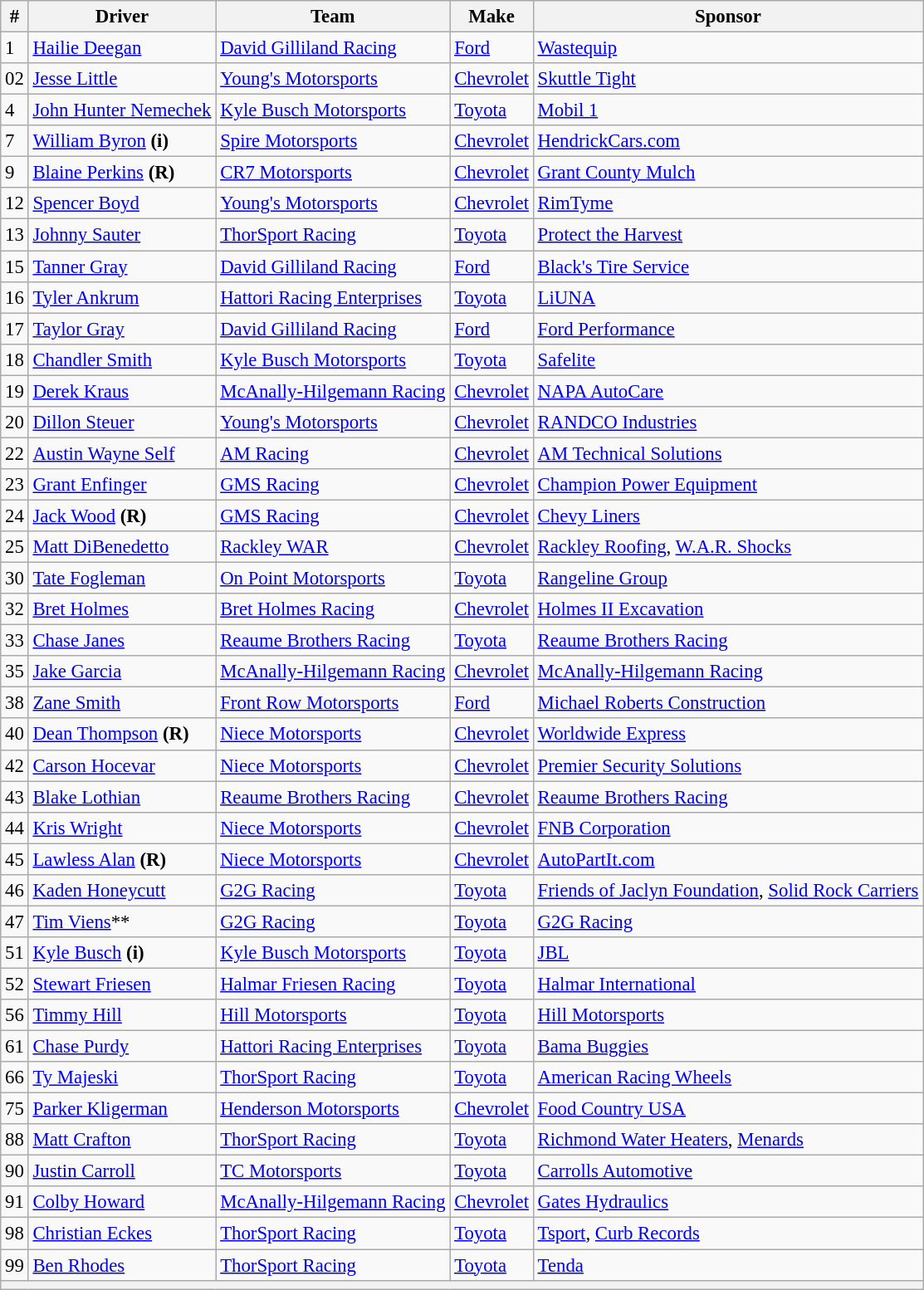<table class="wikitable" style="font-size:95%">
<tr>
<th>#</th>
<th>Driver</th>
<th>Team</th>
<th>Make</th>
<th>Sponsor</th>
</tr>
<tr>
<td>1</td>
<td><a href='#'>Hailie Deegan</a></td>
<td><a href='#'>David Gilliland Racing</a></td>
<td><a href='#'>Ford</a></td>
<td><a href='#'>Wastequip</a></td>
</tr>
<tr>
<td>02</td>
<td><a href='#'>Jesse Little</a></td>
<td><a href='#'>Young's Motorsports</a></td>
<td><a href='#'>Chevrolet</a></td>
<td><a href='#'>Skuttle Tight</a></td>
</tr>
<tr>
<td>4</td>
<td><a href='#'>John Hunter Nemechek</a></td>
<td><a href='#'>Kyle Busch Motorsports</a></td>
<td><a href='#'>Toyota</a></td>
<td><a href='#'>Mobil 1</a></td>
</tr>
<tr>
<td>7</td>
<td><a href='#'>William Byron</a> <strong>(i)</strong></td>
<td><a href='#'>Spire Motorsports</a></td>
<td><a href='#'>Chevrolet</a></td>
<td><a href='#'>HendrickCars.com</a></td>
</tr>
<tr>
<td>9</td>
<td><a href='#'>Blaine Perkins</a> <strong>(R)</strong></td>
<td><a href='#'>CR7 Motorsports</a></td>
<td><a href='#'>Chevrolet</a></td>
<td><a href='#'>Grant County Mulch</a></td>
</tr>
<tr>
<td>12</td>
<td><a href='#'>Spencer Boyd</a></td>
<td><a href='#'>Young's Motorsports</a></td>
<td><a href='#'>Chevrolet</a></td>
<td><a href='#'>RimTyme</a></td>
</tr>
<tr>
<td>13</td>
<td><a href='#'>Johnny Sauter</a></td>
<td><a href='#'>ThorSport Racing</a></td>
<td><a href='#'>Toyota</a></td>
<td><a href='#'>Protect the Harvest</a></td>
</tr>
<tr>
<td>15</td>
<td><a href='#'>Tanner Gray</a></td>
<td><a href='#'>David Gilliland Racing</a></td>
<td><a href='#'>Ford</a></td>
<td><a href='#'>Black's Tire Service</a></td>
</tr>
<tr>
<td>16</td>
<td><a href='#'>Tyler Ankrum</a></td>
<td><a href='#'>Hattori Racing Enterprises</a></td>
<td><a href='#'>Toyota</a></td>
<td><a href='#'>LiUNA</a></td>
</tr>
<tr>
<td>17</td>
<td><a href='#'>Taylor Gray</a></td>
<td><a href='#'>David Gilliland Racing</a></td>
<td><a href='#'>Ford</a></td>
<td><a href='#'>Ford Performance</a></td>
</tr>
<tr>
<td>18</td>
<td><a href='#'>Chandler Smith</a></td>
<td><a href='#'>Kyle Busch Motorsports</a></td>
<td><a href='#'>Toyota</a></td>
<td><a href='#'>Safelite</a></td>
</tr>
<tr>
<td>19</td>
<td><a href='#'>Derek Kraus</a></td>
<td><a href='#'>McAnally-Hilgemann Racing</a></td>
<td><a href='#'>Chevrolet</a></td>
<td><a href='#'>NAPA AutoCare</a></td>
</tr>
<tr>
<td>20</td>
<td><a href='#'>Dillon Steuer</a></td>
<td><a href='#'>Young's Motorsports</a></td>
<td><a href='#'>Chevrolet</a></td>
<td><a href='#'>RANDCO Industries</a></td>
</tr>
<tr>
<td>22</td>
<td><a href='#'>Austin Wayne Self</a></td>
<td><a href='#'>AM Racing</a></td>
<td><a href='#'>Chevrolet</a></td>
<td><a href='#'>AM Technical Solutions</a></td>
</tr>
<tr>
<td>23</td>
<td><a href='#'>Grant Enfinger</a></td>
<td><a href='#'>GMS Racing</a></td>
<td><a href='#'>Chevrolet</a></td>
<td><a href='#'>Champion Power Equipment</a></td>
</tr>
<tr>
<td>24</td>
<td><a href='#'>Jack Wood</a> <strong>(R)</strong></td>
<td><a href='#'>GMS Racing</a></td>
<td><a href='#'>Chevrolet</a></td>
<td><a href='#'>Chevy Liners</a></td>
</tr>
<tr>
<td>25</td>
<td><a href='#'>Matt DiBenedetto</a></td>
<td><a href='#'>Rackley WAR</a></td>
<td><a href='#'>Chevrolet</a></td>
<td><a href='#'>Rackley Roofing</a>, <a href='#'>W.A.R. Shocks</a></td>
</tr>
<tr>
<td>30</td>
<td><a href='#'>Tate Fogleman</a></td>
<td><a href='#'>On Point Motorsports</a></td>
<td><a href='#'>Toyota</a></td>
<td><a href='#'>Rangeline Group</a></td>
</tr>
<tr>
<td>32</td>
<td><a href='#'>Bret Holmes</a></td>
<td><a href='#'>Bret Holmes Racing</a></td>
<td><a href='#'>Chevrolet</a></td>
<td><a href='#'>Holmes II Excavation</a></td>
</tr>
<tr>
<td>33</td>
<td><a href='#'>Chase Janes</a></td>
<td><a href='#'>Reaume Brothers Racing</a></td>
<td><a href='#'>Toyota</a></td>
<td><a href='#'>Reaume Brothers Racing</a></td>
</tr>
<tr>
<td>35</td>
<td><a href='#'>Jake Garcia</a></td>
<td><a href='#'>McAnally-Hilgemann Racing</a></td>
<td><a href='#'>Chevrolet</a></td>
<td><a href='#'>McAnally-Hilgemann Racing</a></td>
</tr>
<tr>
<td>38</td>
<td><a href='#'>Zane Smith</a></td>
<td><a href='#'>Front Row Motorsports</a></td>
<td><a href='#'>Ford</a></td>
<td><a href='#'>Michael Roberts Construction</a></td>
</tr>
<tr>
<td>40</td>
<td><a href='#'>Dean Thompson</a> <strong>(R)</strong></td>
<td><a href='#'>Niece Motorsports</a></td>
<td><a href='#'>Chevrolet</a></td>
<td><a href='#'>Worldwide Express</a></td>
</tr>
<tr>
<td>42</td>
<td><a href='#'>Carson Hocevar</a></td>
<td><a href='#'>Niece Motorsports</a></td>
<td><a href='#'>Chevrolet</a></td>
<td><a href='#'>Premier Security Solutions</a></td>
</tr>
<tr>
<td>43</td>
<td><a href='#'>Blake Lothian</a></td>
<td><a href='#'>Reaume Brothers Racing</a></td>
<td><a href='#'>Chevrolet</a></td>
<td><a href='#'>Reaume Brothers Racing</a></td>
</tr>
<tr>
<td>44</td>
<td><a href='#'>Kris Wright</a></td>
<td><a href='#'>Niece Motorsports</a></td>
<td><a href='#'>Chevrolet</a></td>
<td><a href='#'>FNB Corporation</a></td>
</tr>
<tr>
<td>45</td>
<td><a href='#'>Lawless Alan</a> <strong>(R)</strong></td>
<td><a href='#'>Niece Motorsports</a></td>
<td><a href='#'>Chevrolet</a></td>
<td><a href='#'>AutoPartIt.com</a></td>
</tr>
<tr>
<td>46</td>
<td><a href='#'>Kaden Honeycutt</a></td>
<td><a href='#'>G2G Racing</a></td>
<td><a href='#'>Toyota</a></td>
<td><a href='#'>Friends of Jaclyn Foundation</a>, <a href='#'>Solid Rock Carriers</a></td>
</tr>
<tr>
<td>47</td>
<td><a href='#'>Tim Viens</a>**</td>
<td><a href='#'>G2G Racing</a></td>
<td><a href='#'>Toyota</a></td>
<td><a href='#'>G2G Racing</a></td>
</tr>
<tr>
<td>51</td>
<td><a href='#'>Kyle Busch</a> <strong>(i)</strong></td>
<td><a href='#'>Kyle Busch Motorsports</a></td>
<td><a href='#'>Toyota</a></td>
<td><a href='#'>JBL</a></td>
</tr>
<tr>
<td>52</td>
<td><a href='#'>Stewart Friesen</a></td>
<td><a href='#'>Halmar Friesen Racing</a></td>
<td><a href='#'>Toyota</a></td>
<td><a href='#'>Halmar International</a></td>
</tr>
<tr>
<td>56</td>
<td><a href='#'>Timmy Hill</a></td>
<td><a href='#'>Hill Motorsports</a></td>
<td><a href='#'>Toyota</a></td>
<td><a href='#'>Hill Motorsports</a></td>
</tr>
<tr>
<td>61</td>
<td><a href='#'>Chase Purdy</a></td>
<td><a href='#'>Hattori Racing Enterprises</a></td>
<td><a href='#'>Toyota</a></td>
<td><a href='#'>Bama Buggies</a></td>
</tr>
<tr>
<td>66</td>
<td><a href='#'>Ty Majeski</a></td>
<td><a href='#'>ThorSport Racing</a></td>
<td><a href='#'>Toyota</a></td>
<td><a href='#'>American Racing Wheels</a></td>
</tr>
<tr>
<td>75</td>
<td><a href='#'>Parker Kligerman</a></td>
<td><a href='#'>Henderson Motorsports</a></td>
<td><a href='#'>Chevrolet</a></td>
<td><a href='#'>Food Country USA</a></td>
</tr>
<tr>
<td>88</td>
<td><a href='#'>Matt Crafton</a></td>
<td><a href='#'>ThorSport Racing</a></td>
<td><a href='#'>Toyota</a></td>
<td><a href='#'>Richmond Water Heaters</a>, <a href='#'>Menards</a></td>
</tr>
<tr>
<td>90</td>
<td><a href='#'>Justin Carroll</a></td>
<td><a href='#'>TC Motorsports</a></td>
<td><a href='#'>Toyota</a></td>
<td><a href='#'>Carrolls Automotive</a></td>
</tr>
<tr>
<td>91</td>
<td><a href='#'>Colby Howard</a></td>
<td><a href='#'>McAnally-Hilgemann Racing</a></td>
<td><a href='#'>Chevrolet</a></td>
<td><a href='#'>Gates Hydraulics</a></td>
</tr>
<tr>
<td>98</td>
<td><a href='#'>Christian Eckes</a></td>
<td><a href='#'>ThorSport Racing</a></td>
<td><a href='#'>Toyota</a></td>
<td><a href='#'>Tsport</a>, <a href='#'>Curb Records</a></td>
</tr>
<tr>
<td>99</td>
<td><a href='#'>Ben Rhodes</a></td>
<td><a href='#'>ThorSport Racing</a></td>
<td><a href='#'>Toyota</a></td>
<td><a href='#'>Tenda</a></td>
</tr>
<tr>
<th colspan="5"></th>
</tr>
</table>
